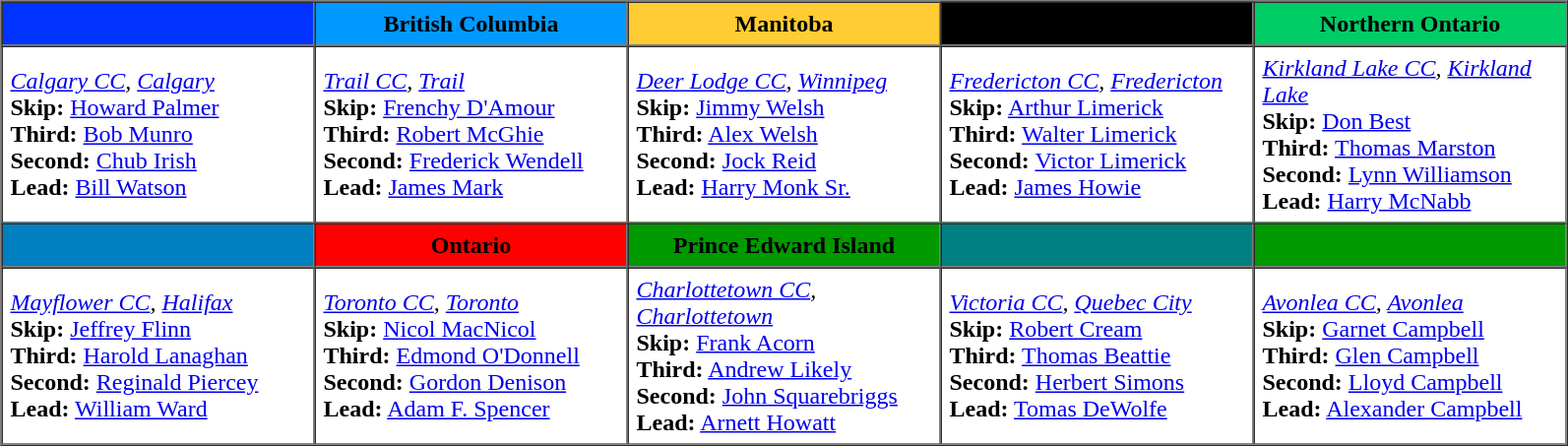<table - border=1 cellpadding=5 cellspacing=0>
<tr>
<th bgcolor=#0033FF width=200></th>
<th style="background:#09f; width:200px;">British Columbia</th>
<th style="background:#FFCC33; width:200px;">Manitoba</th>
<th bgcolor=#000000 width=200></th>
<th style="background:#0c6; width:200px;">Northern Ontario</th>
</tr>
<tr>
<td><em><a href='#'>Calgary CC</a>, <a href='#'>Calgary</a></em><br><strong>Skip:</strong> <a href='#'>Howard Palmer</a><br>
<strong>Third:</strong> <a href='#'>Bob Munro</a><br>
<strong>Second:</strong> <a href='#'>Chub Irish</a><br>
<strong>Lead:</strong> <a href='#'>Bill Watson</a></td>
<td><em><a href='#'>Trail CC</a>, <a href='#'>Trail</a></em><br><strong>Skip:</strong> <a href='#'>Frenchy D'Amour</a><br>
<strong>Third:</strong> <a href='#'>Robert McGhie</a><br>
<strong>Second:</strong> <a href='#'>Frederick Wendell</a><br>
<strong>Lead:</strong> <a href='#'>James Mark</a></td>
<td><em><a href='#'>Deer Lodge CC</a>, <a href='#'>Winnipeg</a></em><br><strong>Skip:</strong> <a href='#'>Jimmy Welsh</a><br>
<strong>Third:</strong> <a href='#'>Alex Welsh</a><br>
<strong>Second:</strong> <a href='#'>Jock Reid</a><br>
<strong>Lead:</strong> <a href='#'>Harry Monk Sr.</a></td>
<td><em><a href='#'>Fredericton CC</a>, <a href='#'>Fredericton</a></em><br><strong>Skip:</strong> <a href='#'>Arthur Limerick</a><br>
<strong>Third:</strong> <a href='#'>Walter Limerick</a><br>
<strong>Second:</strong> <a href='#'>Victor Limerick</a><br>
<strong>Lead:</strong> <a href='#'>James Howie</a></td>
<td><em><a href='#'>Kirkland Lake CC</a>, <a href='#'>Kirkland Lake</a></em><br><strong>Skip:</strong> <a href='#'>Don Best</a><br>
<strong>Third:</strong> <a href='#'>Thomas Marston</a><br>
<strong>Second:</strong> <a href='#'>Lynn Williamson</a><br>
<strong>Lead:</strong> <a href='#'>Harry McNabb</a></td>
</tr>
<tr border=1 cellpadding=5 cellspacing=0>
<th bgcolor=#0080C0 width=200></th>
<th bgcolor=#FF0000 width=200>Ontario</th>
<th style="background:#090; width:200px;">Prince Edward Island</th>
<th style="background:#008080; width:200px;"></th>
<th bgcolor=#009900 width=200></th>
</tr>
<tr>
<td><em><a href='#'>Mayflower CC</a>, <a href='#'>Halifax</a></em><br><strong>Skip:</strong> <a href='#'>Jeffrey Flinn</a><br>
<strong>Third:</strong> <a href='#'>Harold Lanaghan</a><br>
<strong>Second:</strong> <a href='#'>Reginald Piercey</a><br>
<strong>Lead:</strong> <a href='#'>William Ward</a></td>
<td><em><a href='#'>Toronto CC</a>, <a href='#'>Toronto</a></em><br><strong>Skip:</strong> <a href='#'>Nicol MacNicol</a><br>
<strong>Third:</strong> <a href='#'>Edmond O'Donnell</a><br>
<strong>Second:</strong> <a href='#'>Gordon Denison</a><br>
<strong>Lead:</strong> <a href='#'>Adam F. Spencer</a></td>
<td><em><a href='#'>Charlottetown CC</a>, <a href='#'>Charlottetown</a></em><br><strong>Skip:</strong> <a href='#'>Frank Acorn</a><br>
<strong>Third:</strong> <a href='#'>Andrew Likely</a><br>
<strong>Second:</strong> <a href='#'>John Squarebriggs</a><br>
<strong>Lead:</strong> <a href='#'>Arnett Howatt</a></td>
<td><em><a href='#'>Victoria CC</a>, <a href='#'>Quebec City</a></em><br><strong>Skip:</strong> <a href='#'>Robert Cream</a><br>
<strong>Third:</strong> <a href='#'>Thomas Beattie</a><br>
<strong>Second:</strong> <a href='#'>Herbert Simons</a><br>
<strong>Lead:</strong> <a href='#'>Tomas DeWolfe</a></td>
<td><em><a href='#'>Avonlea CC</a>, <a href='#'>Avonlea</a></em><br><strong>Skip:</strong> <a href='#'>Garnet Campbell</a><br>
<strong>Third:</strong> <a href='#'>Glen Campbell</a><br>
<strong>Second:</strong> <a href='#'>Lloyd Campbell</a><br>
<strong>Lead:</strong> <a href='#'>Alexander Campbell</a></td>
</tr>
</table>
